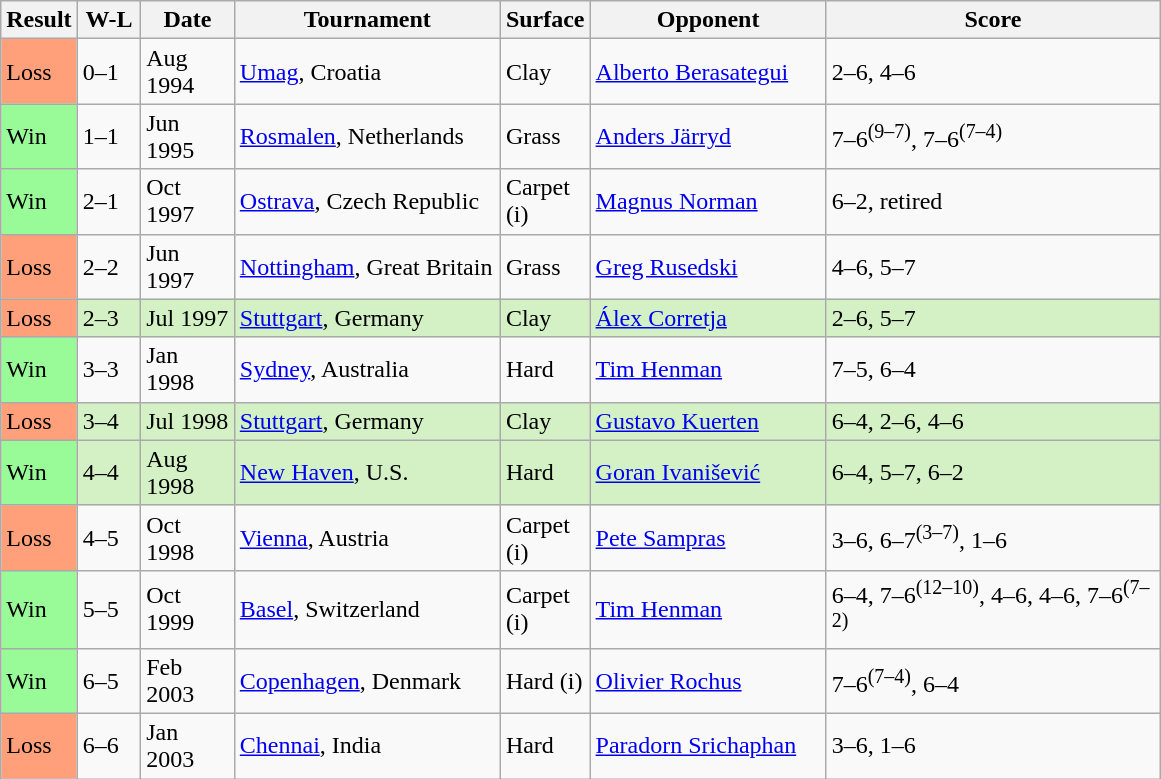<table class="sortable wikitable">
<tr>
<th style="width:40px">Result</th>
<th style="width:35px" class="unsortable">W-L</th>
<th style="width:55px">Date</th>
<th style="width:170px">Tournament</th>
<th style="width:50px">Surface</th>
<th style="width:150px">Opponent</th>
<th style="width:215px" class="unsortable">Score</th>
</tr>
<tr>
<td style="background:#ffa07a;">Loss</td>
<td>0–1</td>
<td>Aug 1994</td>
<td><a href='#'>Umag</a>, Croatia</td>
<td>Clay</td>
<td> <a href='#'>Alberto Berasategui</a></td>
<td>2–6, 4–6</td>
</tr>
<tr>
<td style="background:#98fb98;">Win</td>
<td>1–1</td>
<td>Jun 1995</td>
<td><a href='#'>Rosmalen</a>, Netherlands</td>
<td>Grass</td>
<td> <a href='#'>Anders Järryd</a></td>
<td>7–6<sup>(9–7)</sup>, 7–6<sup>(7–4)</sup></td>
</tr>
<tr>
<td style="background:#98fb98;">Win</td>
<td>2–1</td>
<td>Oct 1997</td>
<td><a href='#'>Ostrava</a>, Czech Republic</td>
<td>Carpet (i)</td>
<td> <a href='#'>Magnus Norman</a></td>
<td>6–2, retired</td>
</tr>
<tr>
<td style="background:#ffa07a;">Loss</td>
<td>2–2</td>
<td>Jun 1997</td>
<td><a href='#'>Nottingham</a>, Great Britain</td>
<td>Grass</td>
<td> <a href='#'>Greg Rusedski</a></td>
<td>4–6, 5–7</td>
</tr>
<tr bgcolor="#d4f1c5">
<td style="background:#ffa07a;">Loss</td>
<td>2–3</td>
<td>Jul 1997</td>
<td><a href='#'>Stuttgart</a>, Germany</td>
<td>Clay</td>
<td> <a href='#'>Álex Corretja</a></td>
<td>2–6, 5–7</td>
</tr>
<tr>
<td style="background:#98fb98;">Win</td>
<td>3–3</td>
<td>Jan 1998</td>
<td><a href='#'>Sydney</a>, Australia</td>
<td>Hard</td>
<td> <a href='#'>Tim Henman</a></td>
<td>7–5, 6–4</td>
</tr>
<tr bgcolor="#d4f1c5">
<td style="background:#ffa07a;">Loss</td>
<td>3–4</td>
<td>Jul 1998</td>
<td><a href='#'>Stuttgart</a>, Germany</td>
<td>Clay</td>
<td> <a href='#'>Gustavo Kuerten</a></td>
<td>6–4, 2–6, 4–6</td>
</tr>
<tr bgcolor="#d4f1c5">
<td style="background:#98fb98;">Win</td>
<td>4–4</td>
<td>Aug 1998</td>
<td><a href='#'>New Haven</a>, U.S.</td>
<td>Hard</td>
<td> <a href='#'>Goran Ivanišević</a></td>
<td>6–4, 5–7, 6–2</td>
</tr>
<tr>
<td style="background:#ffa07a;">Loss</td>
<td>4–5</td>
<td>Oct 1998</td>
<td><a href='#'>Vienna</a>, Austria</td>
<td>Carpet (i)</td>
<td> <a href='#'>Pete Sampras</a></td>
<td>3–6, 6–7<sup>(3–7)</sup>, 1–6</td>
</tr>
<tr>
<td style="background:#98fb98;">Win</td>
<td>5–5</td>
<td>Oct 1999</td>
<td><a href='#'>Basel</a>, Switzerland</td>
<td>Carpet (i)</td>
<td> <a href='#'>Tim Henman</a></td>
<td>6–4, 7–6<sup>(12–10)</sup>, 4–6, 4–6, 7–6<sup>(7–2)</sup></td>
</tr>
<tr>
<td style="background:#98fb98;">Win</td>
<td>6–5</td>
<td>Feb 2003</td>
<td><a href='#'>Copenhagen</a>, Denmark</td>
<td>Hard (i)</td>
<td> <a href='#'>Olivier Rochus</a></td>
<td>7–6<sup>(7–4)</sup>, 6–4</td>
</tr>
<tr>
<td style="background:#ffa07a;">Loss</td>
<td>6–6</td>
<td>Jan 2003</td>
<td><a href='#'>Chennai</a>, India</td>
<td>Hard</td>
<td> <a href='#'>Paradorn Srichaphan</a></td>
<td>3–6, 1–6</td>
</tr>
</table>
